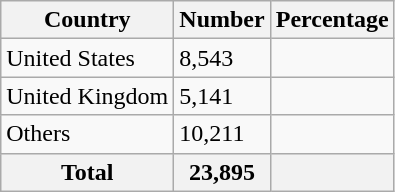<table class="wikitable sortable">
<tr>
<th>Country</th>
<th>Number</th>
<th>Percentage</th>
</tr>
<tr>
<td>United States</td>
<td>8,543</td>
<td></td>
</tr>
<tr>
<td>United Kingdom</td>
<td>5,141</td>
<td></td>
</tr>
<tr>
<td>Others</td>
<td>10,211</td>
<td></td>
</tr>
<tr>
<th>Total</th>
<th>23,895</th>
<th></th>
</tr>
</table>
